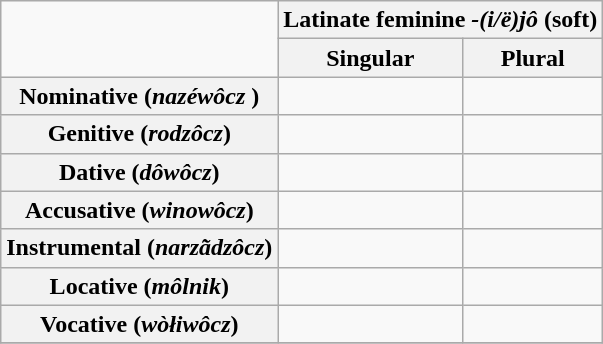<table class="wikitable">
<tr>
<td rowspan="2"></td>
<th colspan="2">Latinate feminine <em>-(i/ë)jô</em> (soft)</th>
</tr>
<tr>
<th>Singular</th>
<th>Plural</th>
</tr>
<tr>
<th>Nominative (<em>nazéwôcz </em>)</th>
<td></td>
<td></td>
</tr>
<tr>
<th>Genitive (<em>rodzôcz</em>)</th>
<td></td>
<td></td>
</tr>
<tr>
<th>Dative (<em>dôwôcz</em>)</th>
<td></td>
<td></td>
</tr>
<tr>
<th>Accusative (<em>winowôcz</em>)</th>
<td></td>
<td></td>
</tr>
<tr>
<th>Instrumental (<em>narzãdzôcz</em>)</th>
<td></td>
<td></td>
</tr>
<tr>
<th>Locative (<em>môlnik</em>)</th>
<td></td>
<td></td>
</tr>
<tr>
<th>Vocative (<em>wòłiwôcz</em>)</th>
<td></td>
<td></td>
</tr>
<tr>
</tr>
</table>
